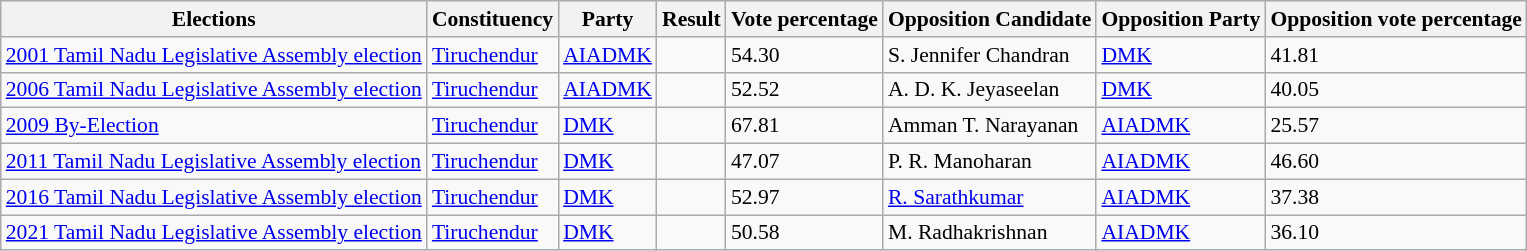<table class="sortable wikitable"style="font-size: 90%">
<tr>
<th>Elections</th>
<th>Constituency</th>
<th>Party</th>
<th>Result</th>
<th>Vote percentage</th>
<th>Opposition Candidate</th>
<th>Opposition Party</th>
<th>Opposition vote percentage</th>
</tr>
<tr>
<td><a href='#'>2001 Tamil Nadu Legislative Assembly election</a></td>
<td><a href='#'>Tiruchendur</a></td>
<td><a href='#'>AIADMK</a></td>
<td></td>
<td>54.30</td>
<td>S. Jennifer Chandran</td>
<td><a href='#'>DMK</a></td>
<td>41.81</td>
</tr>
<tr>
<td><a href='#'>2006 Tamil Nadu Legislative Assembly election</a></td>
<td><a href='#'>Tiruchendur</a></td>
<td><a href='#'>AIADMK</a></td>
<td></td>
<td>52.52</td>
<td>A. D. K. Jeyaseelan</td>
<td><a href='#'>DMK</a></td>
<td>40.05</td>
</tr>
<tr>
<td><a href='#'>2009 By-Election</a></td>
<td><a href='#'>Tiruchendur</a></td>
<td><a href='#'>DMK</a></td>
<td></td>
<td>67.81</td>
<td>Amman T. Narayanan</td>
<td><a href='#'>AIADMK</a></td>
<td>25.57</td>
</tr>
<tr>
<td><a href='#'>2011 Tamil Nadu Legislative Assembly election</a></td>
<td><a href='#'>Tiruchendur</a></td>
<td><a href='#'>DMK</a></td>
<td></td>
<td>47.07</td>
<td>P. R. Manoharan</td>
<td><a href='#'>AIADMK</a></td>
<td>46.60</td>
</tr>
<tr>
<td><a href='#'>2016 Tamil Nadu Legislative Assembly election</a></td>
<td><a href='#'>Tiruchendur</a></td>
<td><a href='#'>DMK</a></td>
<td></td>
<td>52.97</td>
<td><a href='#'>R. Sarathkumar</a></td>
<td><a href='#'>AIADMK</a></td>
<td>37.38</td>
</tr>
<tr>
<td><a href='#'>2021 Tamil Nadu Legislative Assembly election</a></td>
<td><a href='#'>Tiruchendur</a></td>
<td><a href='#'>DMK</a></td>
<td></td>
<td>50.58</td>
<td>M. Radhakrishnan</td>
<td><a href='#'>AIADMK</a></td>
<td>36.10</td>
</tr>
</table>
